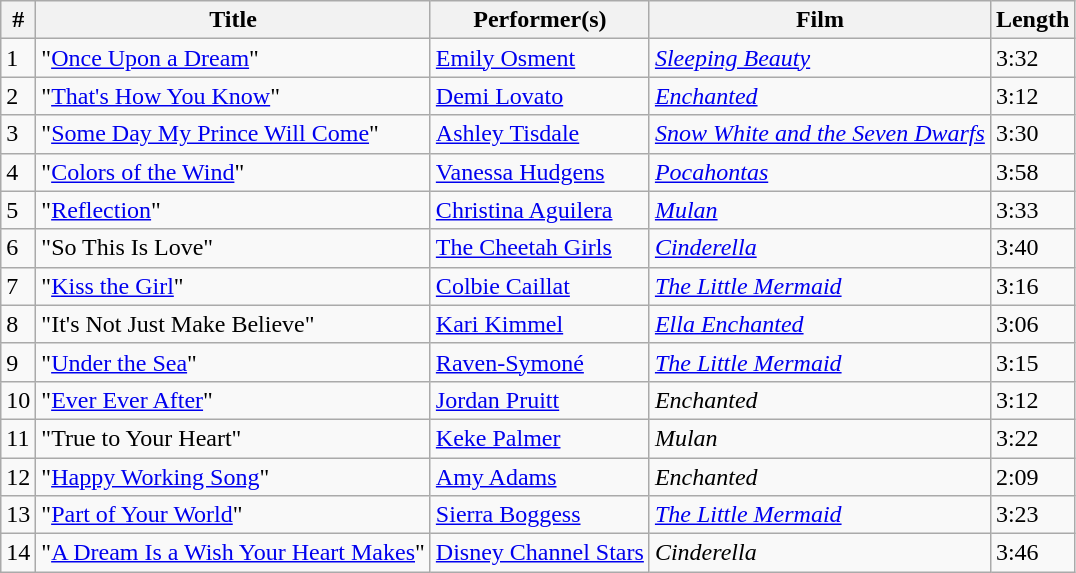<table class="wikitable" style="font-size: 100%">
<tr>
<th>#</th>
<th>Title</th>
<th>Performer(s)</th>
<th>Film</th>
<th>Length</th>
</tr>
<tr>
<td>1</td>
<td>"<a href='#'>Once Upon a Dream</a>"</td>
<td><a href='#'>Emily Osment</a></td>
<td><em><a href='#'>Sleeping Beauty</a></em></td>
<td>3:32</td>
</tr>
<tr>
<td>2</td>
<td>"<a href='#'>That's How You Know</a>"</td>
<td><a href='#'>Demi Lovato</a></td>
<td><em><a href='#'>Enchanted</a></em></td>
<td>3:12</td>
</tr>
<tr>
<td>3</td>
<td>"<a href='#'>Some Day My Prince Will Come</a>"</td>
<td><a href='#'>Ashley Tisdale</a></td>
<td><em><a href='#'>Snow White and the Seven Dwarfs</a></em></td>
<td>3:30</td>
</tr>
<tr>
<td>4</td>
<td>"<a href='#'>Colors of the Wind</a>"</td>
<td><a href='#'>Vanessa Hudgens</a></td>
<td><em><a href='#'>Pocahontas</a></em></td>
<td>3:58</td>
</tr>
<tr>
<td>5</td>
<td>"<a href='#'>Reflection</a>"</td>
<td><a href='#'>Christina Aguilera</a></td>
<td><em><a href='#'>Mulan</a></em></td>
<td>3:33</td>
</tr>
<tr>
<td>6</td>
<td>"So This Is Love"</td>
<td><a href='#'>The Cheetah Girls</a></td>
<td><em><a href='#'>Cinderella</a></em></td>
<td>3:40</td>
</tr>
<tr>
<td>7</td>
<td>"<a href='#'>Kiss the Girl</a>"</td>
<td><a href='#'>Colbie Caillat</a></td>
<td><em><a href='#'>The Little Mermaid</a></em></td>
<td>3:16</td>
</tr>
<tr>
<td>8</td>
<td>"It's Not Just Make Believe"</td>
<td><a href='#'>Kari Kimmel</a></td>
<td><em><a href='#'>Ella Enchanted</a></em></td>
<td>3:06</td>
</tr>
<tr>
<td>9</td>
<td>"<a href='#'>Under the Sea</a>"</td>
<td><a href='#'>Raven-Symoné</a></td>
<td><em><a href='#'>The Little Mermaid</a></em></td>
<td>3:15</td>
</tr>
<tr>
<td>10</td>
<td>"<a href='#'>Ever Ever After</a>"</td>
<td><a href='#'>Jordan Pruitt</a></td>
<td><em>Enchanted</em></td>
<td>3:12</td>
</tr>
<tr>
<td>11</td>
<td>"True to Your Heart"</td>
<td><a href='#'>Keke Palmer</a></td>
<td><em>Mulan</em></td>
<td>3:22</td>
</tr>
<tr>
<td>12</td>
<td>"<a href='#'>Happy Working Song</a>"</td>
<td><a href='#'>Amy Adams</a></td>
<td><em>Enchanted</em></td>
<td>2:09</td>
</tr>
<tr>
<td>13</td>
<td>"<a href='#'>Part of Your World</a>"</td>
<td><a href='#'>Sierra Boggess</a></td>
<td><em><a href='#'>The Little Mermaid</a></em></td>
<td>3:23</td>
</tr>
<tr>
<td>14</td>
<td>"<a href='#'>A Dream Is a Wish Your Heart Makes</a>"</td>
<td><a href='#'>Disney Channel Stars</a></td>
<td><em>Cinderella</em></td>
<td>3:46</td>
</tr>
</table>
